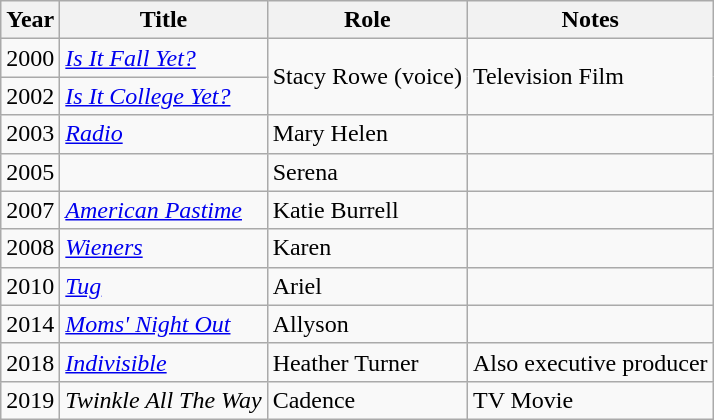<table class="wikitable sortable">
<tr>
<th>Year</th>
<th>Title</th>
<th>Role</th>
<th class="unsortable">Notes</th>
</tr>
<tr>
<td>2000</td>
<td><em><a href='#'>Is It Fall Yet?</a></em></td>
<td Rowspan="2">Stacy Rowe (voice)</td>
<td Rowspan="2">Television Film</td>
</tr>
<tr>
<td>2002</td>
<td><em><a href='#'>Is It College Yet?</a></em></td>
</tr>
<tr>
<td>2003</td>
<td><em><a href='#'>Radio</a></em></td>
<td>Mary Helen</td>
<td></td>
</tr>
<tr>
<td>2005</td>
<td><em></em></td>
<td>Serena</td>
<td></td>
</tr>
<tr>
<td>2007</td>
<td><em><a href='#'>American Pastime</a></em></td>
<td>Katie Burrell</td>
<td></td>
</tr>
<tr>
<td>2008</td>
<td><em><a href='#'>Wieners</a></em></td>
<td>Karen</td>
<td></td>
</tr>
<tr>
<td>2010</td>
<td><em><a href='#'>Tug</a></em></td>
<td>Ariel</td>
<td></td>
</tr>
<tr>
<td>2014</td>
<td><em><a href='#'>Moms' Night Out</a></em></td>
<td>Allyson</td>
<td></td>
</tr>
<tr>
<td>2018</td>
<td><em><a href='#'>Indivisible</a></em></td>
<td>Heather Turner</td>
<td>Also executive producer</td>
</tr>
<tr>
<td>2019</td>
<td><em>Twinkle All The Way</em></td>
<td>Cadence</td>
<td>TV Movie</td>
</tr>
</table>
